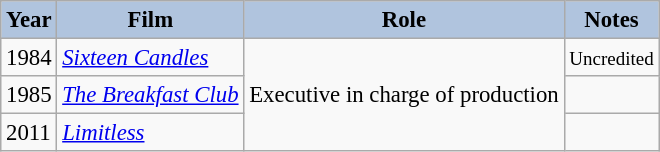<table class="wikitable" style="font-size:95%;">
<tr>
<th style="background:#B0C4DE;">Year</th>
<th style="background:#B0C4DE;">Film</th>
<th style="background:#B0C4DE;">Role</th>
<th style="background:#B0C4DE;">Notes</th>
</tr>
<tr>
<td>1984</td>
<td><em><a href='#'>Sixteen Candles</a></em></td>
<td rowspan=3>Executive in charge of production</td>
<td><small>Uncredited</small></td>
</tr>
<tr>
<td>1985</td>
<td><em><a href='#'>The Breakfast Club</a></em></td>
<td></td>
</tr>
<tr>
<td>2011</td>
<td><em><a href='#'>Limitless</a></em></td>
<td></td>
</tr>
</table>
